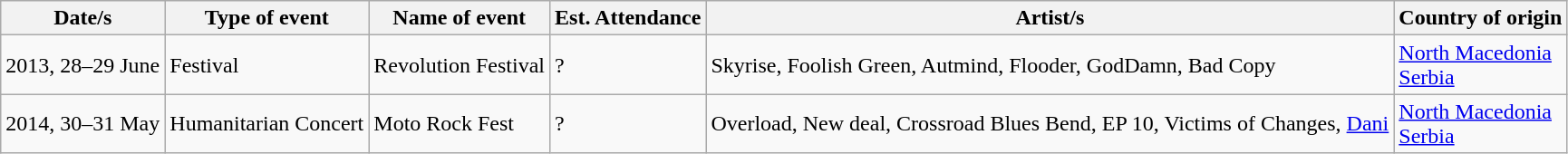<table class="wikitable sortable">
<tr>
<th>Date/s</th>
<th>Type of event</th>
<th>Name of event</th>
<th>Est. Attendance</th>
<th>Artist/s</th>
<th>Country of origin</th>
</tr>
<tr>
<td>2013, 28–29 June</td>
<td>Festival</td>
<td>Revolution Festival</td>
<td>?</td>
<td>Skyrise, Foolish Green, Autmind, Flooder, GodDamn, Bad Copy</td>
<td><a href='#'>North Macedonia</a> <br> <a href='#'>Serbia</a></td>
</tr>
<tr>
<td>2014, 30–31 May</td>
<td>Humanitarian Concert</td>
<td>Moto Rock Fest</td>
<td>?</td>
<td>Overload, New deal, Crossroad Blues Bend, EP 10, Victims of Changes, <a href='#'>Dani</a></td>
<td><a href='#'>North Macedonia</a> <br> <a href='#'>Serbia</a></td>
</tr>
</table>
